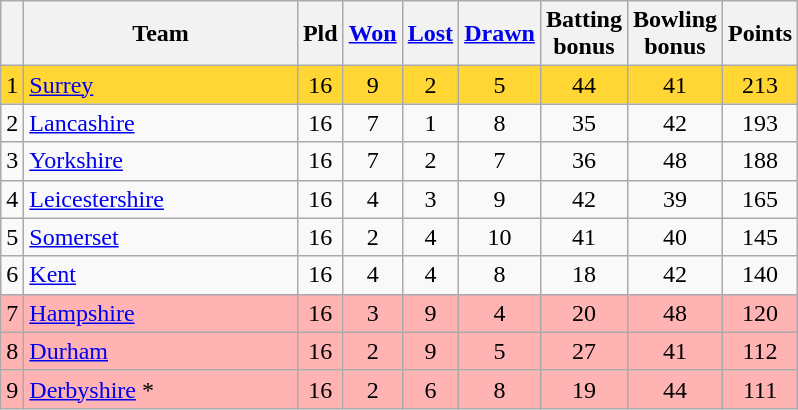<table class="wikitable" style="text-align:center;">
<tr>
<th></th>
<th width="175">Team</th>
<th width=20 abbr="Played">Pld</th>
<th width=20 abbr="Won"><a href='#'>Won</a></th>
<th width=20 abbr="Lost"><a href='#'>Lost</a></th>
<th width=20 abbr="Drawn"><a href='#'>Drawn</a></th>
<th width=20 abbr="Bonus points">Batting bonus</th>
<th width=20 abbr="Bonus points">Bowling bonus</th>
<th width=20 abbr="Points">Points</th>
</tr>
<tr style="background:#ffd633;">
<td>1</td>
<td style="text-align:left;"><a href='#'>Surrey</a></td>
<td>16</td>
<td>9</td>
<td>2</td>
<td>5</td>
<td>44</td>
<td>41</td>
<td>213</td>
</tr>
<tr>
<td>2</td>
<td style="text-align:left;"><a href='#'>Lancashire</a></td>
<td>16</td>
<td>7</td>
<td>1</td>
<td>8</td>
<td>35</td>
<td>42</td>
<td>193</td>
</tr>
<tr>
<td>3</td>
<td style="text-align:left;"><a href='#'>Yorkshire</a></td>
<td>16</td>
<td>7</td>
<td>2</td>
<td>7</td>
<td>36</td>
<td>48</td>
<td>188</td>
</tr>
<tr>
<td>4</td>
<td style="text-align:left;"><a href='#'>Leicestershire</a></td>
<td>16</td>
<td>4</td>
<td>3</td>
<td>9</td>
<td>42</td>
<td>39</td>
<td>165</td>
</tr>
<tr>
<td>5</td>
<td style="text-align:left;"><a href='#'>Somerset</a></td>
<td>16</td>
<td>2</td>
<td>4</td>
<td>10</td>
<td>41</td>
<td>40</td>
<td>145</td>
</tr>
<tr>
<td>6</td>
<td style="text-align:left;"><a href='#'>Kent</a></td>
<td>16</td>
<td>4</td>
<td>4</td>
<td>8</td>
<td>18</td>
<td>42</td>
<td>140</td>
</tr>
<tr style="background:#ffb3b3;">
<td>7</td>
<td style="text-align:left;"><a href='#'>Hampshire</a></td>
<td>16</td>
<td>3</td>
<td>9</td>
<td>4</td>
<td>20</td>
<td>48</td>
<td>120</td>
</tr>
<tr style="background:#ffb3b3;">
<td>8</td>
<td style="text-align:left;"><a href='#'>Durham</a></td>
<td>16</td>
<td>2</td>
<td>9</td>
<td>5</td>
<td>27</td>
<td>41</td>
<td>112</td>
</tr>
<tr style="background:#ffb3b3;">
<td>9</td>
<td style="text-align:left;"><a href='#'>Derbyshire</a> *</td>
<td>16</td>
<td>2</td>
<td>6</td>
<td>8</td>
<td>19</td>
<td>44</td>
<td>111</td>
</tr>
</table>
